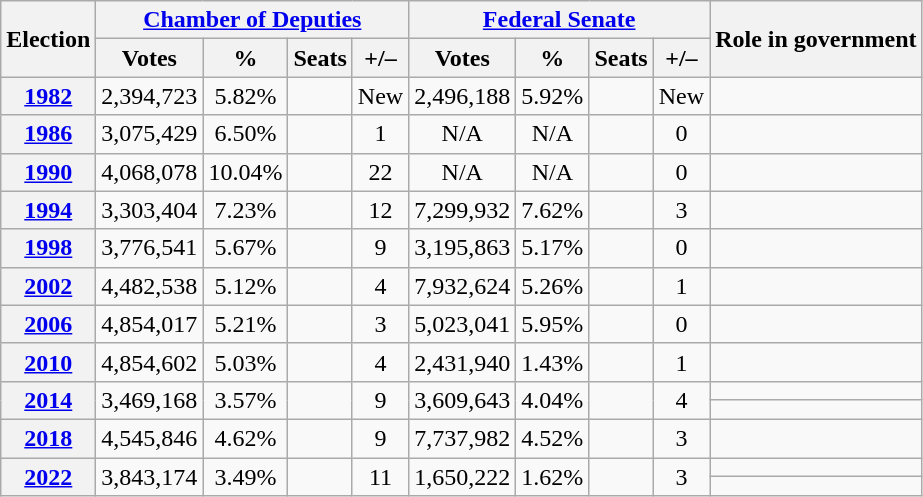<table class=wikitable style=text-align:center>
<tr>
<th rowspan="2">Election</th>
<th colspan="4"><a href='#'>Chamber of Deputies</a></th>
<th colspan="4"><a href='#'>Federal Senate</a></th>
<th rowspan="2"><strong>Role in government</strong></th>
</tr>
<tr>
<th><strong>Votes</strong></th>
<th><strong>%</strong></th>
<th><strong>Seats</strong></th>
<th>+/–</th>
<th><strong>Votes</strong></th>
<th><strong>%</strong></th>
<th><strong>Seats</strong></th>
<th>+/–</th>
</tr>
<tr>
<th><a href='#'>1982</a></th>
<td align="center">2,394,723</td>
<td align="center">5.82%</td>
<td style="text-align:center;"></td>
<td>New</td>
<td align="center">2,496,188</td>
<td align="center">5.92%</td>
<td style="text-align:center;"></td>
<td>New</td>
<td></td>
</tr>
<tr>
<th><a href='#'>1986</a></th>
<td align="center">3,075,429</td>
<td align="center">6.50%</td>
<td style="text-align:center;"></td>
<td> 1</td>
<td>N/A</td>
<td>N/A</td>
<td style="text-align:center;"></td>
<td> 0</td>
<td></td>
</tr>
<tr>
<th><a href='#'>1990</a></th>
<td align="center">4,068,078</td>
<td align="center">10.04%</td>
<td style="text-align:center;"></td>
<td> 22</td>
<td>N/A</td>
<td>N/A</td>
<td style="text-align:center;"></td>
<td> 0</td>
<td></td>
</tr>
<tr>
<th><a href='#'>1994</a></th>
<td align="center">3,303,404</td>
<td align="center">7.23%</td>
<td style="text-align:center;"></td>
<td> 12</td>
<td align="center">7,299,932</td>
<td align="center">7.62%</td>
<td style="text-align:center;"></td>
<td> 3</td>
<td></td>
</tr>
<tr>
<th><a href='#'>1998</a></th>
<td align="center">3,776,541</td>
<td align="center">5.67%</td>
<td style="text-align:center;"></td>
<td> 9</td>
<td align="center">3,195,863</td>
<td align="center">5.17%</td>
<td style="text-align:center;"></td>
<td> 0</td>
<td></td>
</tr>
<tr>
<th><a href='#'>2002</a></th>
<td align="center">4,482,538</td>
<td align="center">5.12%</td>
<td style="text-align:center;"></td>
<td> 4</td>
<td align="center">7,932,624</td>
<td align="center">5.26%</td>
<td style="text-align:center;"></td>
<td> 1</td>
<td></td>
</tr>
<tr>
<th><a href='#'>2006</a></th>
<td align="center">4,854,017</td>
<td align="center">5.21%</td>
<td style="text-align:center;"></td>
<td> 3</td>
<td align="center">5,023,041</td>
<td align="center">5.95%</td>
<td style="text-align:center;"></td>
<td> 0</td>
<td></td>
</tr>
<tr>
<th><a href='#'>2010</a></th>
<td align="center">4,854,602</td>
<td align="center">5.03%</td>
<td style="text-align:center;"></td>
<td> 4</td>
<td align="center">2,431,940</td>
<td align="center">1.43%</td>
<td style="text-align:center;"></td>
<td> 1</td>
<td></td>
</tr>
<tr>
<th rowspan="2"><a href='#'>2014</a></th>
<td rowspan="2" align="center">3,469,168</td>
<td rowspan=2 align="center">3.57%</td>
<td rowspan=2 style="text-align:center;"></td>
<td rowspan=2> 9</td>
<td rowspan="2" align="center">3,609,643</td>
<td rowspan=2 align="center">4.04%</td>
<td rowspan=2 style="text-align:center;"></td>
<td rowspan=2> 4</td>
<td></td>
</tr>
<tr>
<td></td>
</tr>
<tr>
<th><a href='#'>2018</a></th>
<td align="center">4,545,846</td>
<td align="center">4.62%</td>
<td style="text-align:center;"></td>
<td> 9</td>
<td align="center">7,737,982</td>
<td align="center">4.52%</td>
<td style="text-align:center;"></td>
<td> 3</td>
<td></td>
</tr>
<tr>
<th rowspan="2"><a href='#'>2022</a></th>
<td rowspan="2" align="center">3,843,174</td>
<td rowspan="2" align="center">3.49%</td>
<td rowspan="2" style="text-align:center;"></td>
<td rowspan="2"> 11</td>
<td rowspan="2" align="center">1,650,222</td>
<td rowspan="2" align="center">1.62%</td>
<td rowspan="2" style="text-align:center;"></td>
<td rowspan="2"> 3</td>
<td></td>
</tr>
<tr>
<td></td>
</tr>
</table>
